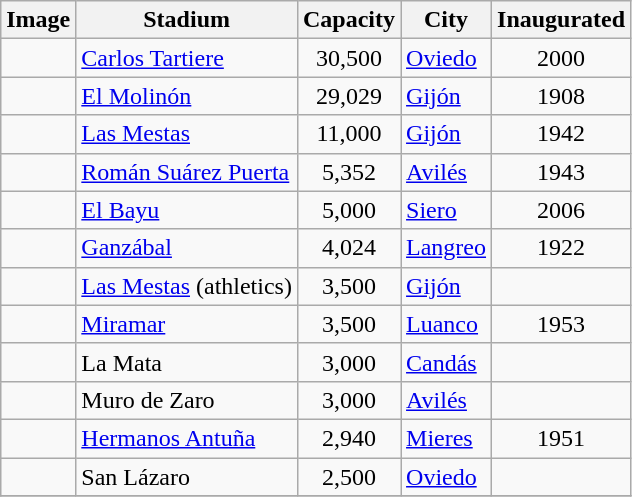<table class="wikitable sortable">
<tr>
<th>Image</th>
<th>Stadium</th>
<th>Capacity</th>
<th>City</th>
<th>Inaugurated</th>
</tr>
<tr>
<td></td>
<td><a href='#'>Carlos Tartiere</a></td>
<td align=center>30,500</td>
<td><a href='#'>Oviedo</a></td>
<td align=center>2000</td>
</tr>
<tr>
<td></td>
<td><a href='#'>El Molinón</a></td>
<td align=center>29,029</td>
<td><a href='#'>Gijón</a></td>
<td align=center>1908</td>
</tr>
<tr>
<td></td>
<td><a href='#'>Las Mestas</a></td>
<td align=center>11,000</td>
<td><a href='#'>Gijón</a></td>
<td align=center>1942</td>
</tr>
<tr>
<td></td>
<td><a href='#'>Román Suárez Puerta</a></td>
<td align=center>5,352</td>
<td><a href='#'>Avilés</a></td>
<td align=center>1943</td>
</tr>
<tr>
<td></td>
<td><a href='#'>El Bayu</a></td>
<td align=center>5,000</td>
<td><a href='#'>Siero</a></td>
<td align=center>2006</td>
</tr>
<tr>
<td></td>
<td><a href='#'>Ganzábal</a></td>
<td align=center>4,024</td>
<td><a href='#'>Langreo</a></td>
<td align=center>1922</td>
</tr>
<tr>
<td></td>
<td><a href='#'>Las Mestas</a> (athletics)</td>
<td align=center>3,500</td>
<td><a href='#'>Gijón</a></td>
<td align=center></td>
</tr>
<tr>
<td></td>
<td><a href='#'>Miramar</a></td>
<td align=center>3,500</td>
<td><a href='#'>Luanco</a></td>
<td align=center>1953</td>
</tr>
<tr>
<td></td>
<td>La Mata</td>
<td align=center>3,000</td>
<td><a href='#'>Candás</a></td>
<td align=center></td>
</tr>
<tr>
<td></td>
<td>Muro de Zaro</td>
<td align=center>3,000</td>
<td><a href='#'>Avilés</a></td>
<td align=center></td>
</tr>
<tr>
<td></td>
<td><a href='#'>Hermanos Antuña</a></td>
<td align=center>2,940</td>
<td><a href='#'>Mieres</a></td>
<td align=center>1951</td>
</tr>
<tr>
<td></td>
<td>San Lázaro</td>
<td align=center>2,500</td>
<td><a href='#'>Oviedo</a></td>
<td align=center></td>
</tr>
<tr>
</tr>
</table>
